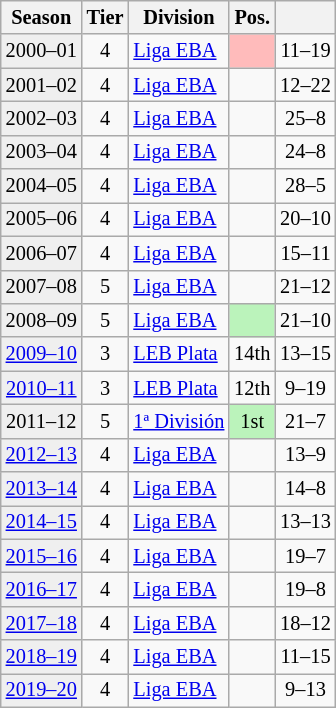<table class="wikitable" style="font-size:85%; text-align:center">
<tr>
<th>Season</th>
<th>Tier</th>
<th>Division</th>
<th>Pos.</th>
<th></th>
</tr>
<tr>
<td bgcolor=#efefef>2000–01</td>
<td>4</td>
<td align=left><a href='#'>Liga EBA</a></td>
<td bgcolor=#FFBBBB></td>
<td>11–19</td>
</tr>
<tr>
<td bgcolor=#efefef>2001–02</td>
<td>4</td>
<td align=left><a href='#'>Liga EBA</a></td>
<td></td>
<td>12–22</td>
</tr>
<tr>
<td bgcolor=#efefef>2002–03</td>
<td>4</td>
<td align=left><a href='#'>Liga EBA</a></td>
<td></td>
<td>25–8</td>
</tr>
<tr>
<td bgcolor=#efefef>2003–04</td>
<td>4</td>
<td align=left><a href='#'>Liga EBA</a></td>
<td></td>
<td>24–8</td>
</tr>
<tr>
<td bgcolor=#efefef>2004–05</td>
<td>4</td>
<td align=left><a href='#'>Liga EBA</a></td>
<td></td>
<td>28–5</td>
</tr>
<tr>
<td bgcolor=#efefef>2005–06</td>
<td>4</td>
<td align=left><a href='#'>Liga EBA</a></td>
<td></td>
<td>20–10</td>
</tr>
<tr>
<td bgcolor=#efefef>2006–07</td>
<td>4</td>
<td align=left><a href='#'>Liga EBA</a></td>
<td></td>
<td>15–11</td>
</tr>
<tr>
<td bgcolor=#efefef>2007–08</td>
<td>5</td>
<td align=left><a href='#'>Liga EBA</a></td>
<td></td>
<td>21–12</td>
</tr>
<tr>
<td bgcolor=#efefef>2008–09</td>
<td>5</td>
<td align=left><a href='#'>Liga EBA</a></td>
<td bgcolor=#BBF3BB></td>
<td>21–10</td>
</tr>
<tr>
<td bgcolor=#efefef><a href='#'>2009–10</a></td>
<td>3</td>
<td align=left><a href='#'>LEB Plata</a></td>
<td>14th</td>
<td>13–15</td>
</tr>
<tr>
<td bgcolor=#efefef><a href='#'>2010–11</a></td>
<td>3</td>
<td align=left><a href='#'>LEB Plata</a></td>
<td>12th</td>
<td>9–19</td>
</tr>
<tr>
<td bgcolor=#efefef>2011–12</td>
<td>5</td>
<td align=left><a href='#'>1ª División</a></td>
<td bgcolor=#BBF3BB>1st</td>
<td>21–7</td>
</tr>
<tr>
<td bgcolor=#efefef><a href='#'>2012–13</a></td>
<td>4</td>
<td align=left><a href='#'>Liga EBA</a></td>
<td></td>
<td>13–9</td>
</tr>
<tr>
<td bgcolor=#efefef><a href='#'>2013–14</a></td>
<td>4</td>
<td align=left><a href='#'>Liga EBA</a></td>
<td></td>
<td>14–8</td>
</tr>
<tr>
<td bgcolor=#efefef><a href='#'>2014–15</a></td>
<td>4</td>
<td align=left><a href='#'>Liga EBA</a></td>
<td></td>
<td>13–13</td>
</tr>
<tr>
<td bgcolor=#efefef><a href='#'>2015–16</a></td>
<td>4</td>
<td align=left><a href='#'>Liga EBA</a></td>
<td></td>
<td>19–7</td>
</tr>
<tr>
<td bgcolor=#efefef><a href='#'>2016–17</a></td>
<td>4</td>
<td align=left><a href='#'>Liga EBA</a></td>
<td></td>
<td>19–8</td>
</tr>
<tr>
<td bgcolor=#efefef><a href='#'>2017–18</a></td>
<td>4</td>
<td align=left><a href='#'>Liga EBA</a></td>
<td></td>
<td>18–12</td>
</tr>
<tr>
<td bgcolor=#efefef><a href='#'>2018–19</a></td>
<td>4</td>
<td align=left><a href='#'>Liga EBA</a></td>
<td></td>
<td>11–15</td>
</tr>
<tr>
<td bgcolor=#efefef><a href='#'>2019–20</a></td>
<td>4</td>
<td align=left><a href='#'>Liga EBA</a></td>
<td></td>
<td>9–13</td>
</tr>
</table>
